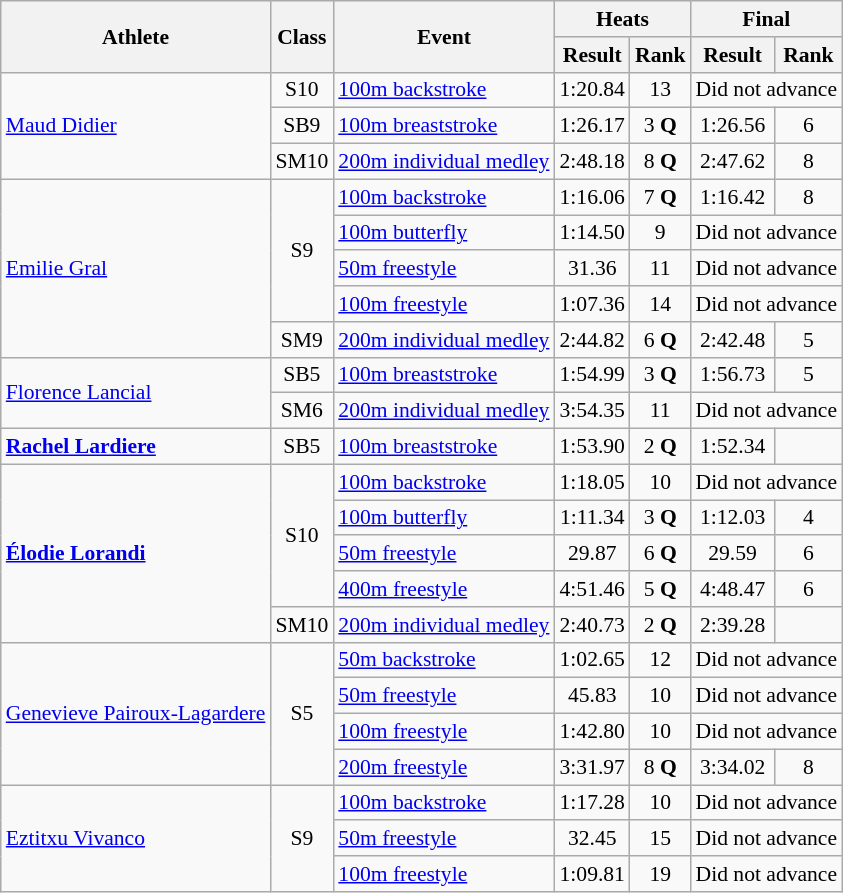<table class=wikitable style="font-size:90%">
<tr>
<th rowspan="2">Athlete</th>
<th rowspan="2">Class</th>
<th rowspan="2">Event</th>
<th colspan="2">Heats</th>
<th colspan="2">Final</th>
</tr>
<tr>
<th>Result</th>
<th>Rank</th>
<th>Result</th>
<th>Rank</th>
</tr>
<tr>
<td rowspan="3"><a href='#'>Maud Didier</a></td>
<td style="text-align:center;">S10</td>
<td><a href='#'>100m backstroke</a></td>
<td style="text-align:center;">1:20.84</td>
<td style="text-align:center;">13</td>
<td style="text-align:center;" colspan="2">Did not advance</td>
</tr>
<tr>
<td style="text-align:center;">SB9</td>
<td><a href='#'>100m breaststroke</a></td>
<td style="text-align:center;">1:26.17</td>
<td style="text-align:center;">3 <strong>Q</strong></td>
<td style="text-align:center;">1:26.56</td>
<td style="text-align:center;">6</td>
</tr>
<tr>
<td style="text-align:center;">SM10</td>
<td><a href='#'>200m individual medley</a></td>
<td style="text-align:center;">2:48.18</td>
<td style="text-align:center;">8 <strong>Q</strong></td>
<td style="text-align:center;">2:47.62</td>
<td style="text-align:center;">8</td>
</tr>
<tr>
<td rowspan="5"><a href='#'>Emilie Gral</a></td>
<td rowspan="4" style="text-align:center;">S9</td>
<td><a href='#'>100m backstroke</a></td>
<td style="text-align:center;">1:16.06</td>
<td style="text-align:center;">7 <strong>Q</strong></td>
<td style="text-align:center;">1:16.42</td>
<td style="text-align:center;">8</td>
</tr>
<tr>
<td><a href='#'>100m butterfly</a></td>
<td style="text-align:center;">1:14.50</td>
<td style="text-align:center;">9</td>
<td style="text-align:center;" colspan="2">Did not advance</td>
</tr>
<tr>
<td><a href='#'>50m freestyle</a></td>
<td style="text-align:center;">31.36</td>
<td style="text-align:center;">11</td>
<td style="text-align:center;" colspan="2">Did not advance</td>
</tr>
<tr>
<td><a href='#'>100m freestyle</a></td>
<td style="text-align:center;">1:07.36</td>
<td style="text-align:center;">14</td>
<td style="text-align:center;" colspan="2">Did not advance</td>
</tr>
<tr>
<td style="text-align:center;">SM9</td>
<td><a href='#'>200m individual medley</a></td>
<td style="text-align:center;">2:44.82</td>
<td style="text-align:center;">6 <strong>Q</strong></td>
<td style="text-align:center;">2:42.48</td>
<td style="text-align:center;">5</td>
</tr>
<tr>
<td rowspan="2"><a href='#'>Florence Lancial</a></td>
<td style="text-align:center;">SB5</td>
<td><a href='#'>100m breaststroke</a></td>
<td style="text-align:center;">1:54.99</td>
<td style="text-align:center;">3 <strong>Q</strong></td>
<td style="text-align:center;">1:56.73</td>
<td style="text-align:center;">5</td>
</tr>
<tr>
<td style="text-align:center;">SM6</td>
<td><a href='#'>200m individual medley</a></td>
<td style="text-align:center;">3:54.35</td>
<td style="text-align:center;">11</td>
<td style="text-align:center;" colspan="2">Did not advance</td>
</tr>
<tr>
<td><strong><a href='#'>Rachel Lardiere</a></strong></td>
<td style="text-align:center;">SB5</td>
<td><a href='#'>100m breaststroke</a></td>
<td style="text-align:center;">1:53.90</td>
<td style="text-align:center;">2 <strong>Q</strong></td>
<td style="text-align:center;">1:52.34</td>
<td style="text-align:center;"></td>
</tr>
<tr>
<td rowspan="5"><strong><a href='#'>Élodie Lorandi</a></strong></td>
<td rowspan="4" style="text-align:center;">S10</td>
<td><a href='#'>100m backstroke</a></td>
<td style="text-align:center;">1:18.05</td>
<td style="text-align:center;">10</td>
<td style="text-align:center;" colspan="2">Did not advance</td>
</tr>
<tr>
<td><a href='#'>100m butterfly</a></td>
<td style="text-align:center;">1:11.34</td>
<td style="text-align:center;">3 <strong>Q</strong></td>
<td style="text-align:center;">1:12.03</td>
<td style="text-align:center;">4</td>
</tr>
<tr>
<td><a href='#'>50m freestyle</a></td>
<td style="text-align:center;">29.87</td>
<td style="text-align:center;">6 <strong>Q</strong></td>
<td style="text-align:center;">29.59</td>
<td style="text-align:center;">6</td>
</tr>
<tr>
<td><a href='#'>400m freestyle</a></td>
<td style="text-align:center;">4:51.46</td>
<td style="text-align:center;">5 <strong>Q</strong></td>
<td style="text-align:center;">4:48.47</td>
<td style="text-align:center;">6</td>
</tr>
<tr>
<td style="text-align:center;">SM10</td>
<td><a href='#'>200m individual medley</a></td>
<td style="text-align:center;">2:40.73</td>
<td style="text-align:center;">2 <strong>Q</strong></td>
<td style="text-align:center;">2:39.28</td>
<td style="text-align:center;"></td>
</tr>
<tr>
<td rowspan="4"><a href='#'>Genevieve Pairoux-Lagardere</a></td>
<td rowspan="4" style="text-align:center;">S5</td>
<td><a href='#'>50m backstroke</a></td>
<td style="text-align:center;">1:02.65</td>
<td style="text-align:center;">12</td>
<td style="text-align:center;" colspan="2">Did not advance</td>
</tr>
<tr>
<td><a href='#'>50m freestyle</a></td>
<td style="text-align:center;">45.83</td>
<td style="text-align:center;">10</td>
<td style="text-align:center;" colspan="2">Did not advance</td>
</tr>
<tr>
<td><a href='#'>100m freestyle</a></td>
<td style="text-align:center;">1:42.80</td>
<td style="text-align:center;">10</td>
<td style="text-align:center;" colspan="2">Did not advance</td>
</tr>
<tr>
<td><a href='#'>200m freestyle</a></td>
<td style="text-align:center;">3:31.97</td>
<td style="text-align:center;">8 <strong>Q</strong></td>
<td style="text-align:center;">3:34.02</td>
<td style="text-align:center;">8</td>
</tr>
<tr>
<td rowspan="3"><a href='#'>Eztitxu Vivanco</a></td>
<td rowspan="3" style="text-align:center;">S9</td>
<td><a href='#'>100m backstroke</a></td>
<td style="text-align:center;">1:17.28</td>
<td style="text-align:center;">10</td>
<td style="text-align:center;" colspan="2">Did not advance</td>
</tr>
<tr>
<td><a href='#'>50m freestyle</a></td>
<td style="text-align:center;">32.45</td>
<td style="text-align:center;">15</td>
<td style="text-align:center;" colspan="2">Did not advance</td>
</tr>
<tr>
<td><a href='#'>100m freestyle</a></td>
<td style="text-align:center;">1:09.81</td>
<td style="text-align:center;">19</td>
<td style="text-align:center;" colspan="2">Did not advance</td>
</tr>
</table>
